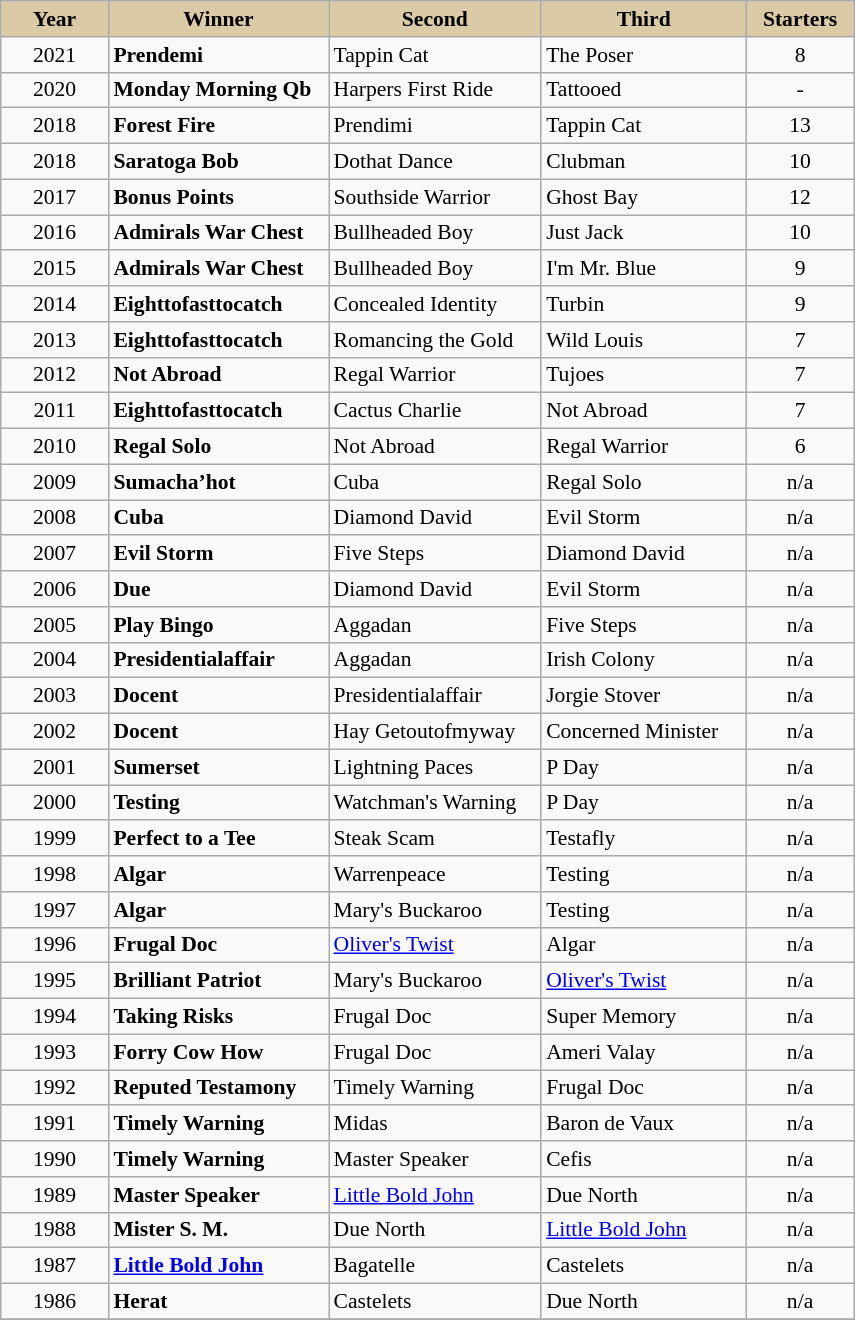<table class = "wikitable sortable" | border="1" cellpadding="0" style="border-collapse: collapse; font-size:90%">
<tr bgcolor="#DACAA5" align="center">
<td width="65px"><strong>Year</strong> <br></td>
<td width="140px"><strong>Winner</strong> <br></td>
<td width="135px"><strong>Second</strong> <br></td>
<td width="130px"><strong>Third</strong> <br></td>
<td width="65px"><strong>Starters</strong></td>
</tr>
<tr>
<td align=center>2021</td>
<td><strong>Prendemi</strong></td>
<td>Tappin Cat</td>
<td>The Poser</td>
<td align=center>8</td>
</tr>
<tr>
<td align=center>2020</td>
<td><strong>Monday Morning Qb</strong></td>
<td>Harpers First Ride</td>
<td>Tattooed</td>
<td align=center>-</td>
</tr>
<tr>
<td align=center>2018</td>
<td><strong>Forest Fire</strong></td>
<td>Prendimi</td>
<td>Tappin Cat</td>
<td align=center>13</td>
</tr>
<tr>
<td align=center>2018</td>
<td><strong>Saratoga Bob</strong></td>
<td>Dothat Dance</td>
<td>Clubman</td>
<td align=center>10</td>
</tr>
<tr>
<td align=center>2017</td>
<td><strong>Bonus Points</strong></td>
<td>Southside Warrior</td>
<td>Ghost Bay</td>
<td align=center>12</td>
</tr>
<tr>
<td align=center>2016</td>
<td><strong>Admirals War Chest</strong></td>
<td>Bullheaded Boy</td>
<td>Just Jack</td>
<td align=center>10</td>
</tr>
<tr>
<td align=center>2015</td>
<td><strong>Admirals War Chest</strong></td>
<td>Bullheaded Boy</td>
<td>I'm Mr. Blue</td>
<td align=center>9</td>
</tr>
<tr>
<td align=center>2014</td>
<td><strong>Eighttofasttocatch</strong></td>
<td>Concealed Identity</td>
<td>Turbin</td>
<td align=center>9</td>
</tr>
<tr>
<td align=center>2013</td>
<td><strong>Eighttofasttocatch</strong></td>
<td>Romancing the Gold</td>
<td>Wild Louis</td>
<td align=center>7</td>
</tr>
<tr>
<td align=center>2012</td>
<td><strong>Not Abroad</strong></td>
<td>Regal Warrior</td>
<td>Tujoes</td>
<td align=center>7</td>
</tr>
<tr>
<td align=center>2011</td>
<td><strong>Eighttofasttocatch</strong></td>
<td>Cactus Charlie</td>
<td>Not Abroad</td>
<td align=center>7</td>
</tr>
<tr>
<td align=center>2010</td>
<td><strong>Regal Solo</strong></td>
<td>Not Abroad</td>
<td>Regal Warrior</td>
<td align=center>6</td>
</tr>
<tr>
<td align=center>2009</td>
<td><strong>Sumacha’hot</strong></td>
<td>Cuba</td>
<td>Regal Solo</td>
<td align=center>n/a</td>
</tr>
<tr>
<td align=center>2008</td>
<td><strong>Cuba</strong></td>
<td>Diamond David</td>
<td>Evil Storm</td>
<td align=center>n/a</td>
</tr>
<tr>
<td align=center>2007</td>
<td><strong>Evil Storm</strong></td>
<td>Five Steps</td>
<td>Diamond David</td>
<td align=center>n/a</td>
</tr>
<tr>
<td align=center>2006</td>
<td><strong>Due</strong></td>
<td>Diamond David</td>
<td>Evil Storm</td>
<td align=center>n/a</td>
</tr>
<tr>
<td align=center>2005</td>
<td><strong>Play Bingo</strong></td>
<td>Aggadan</td>
<td>Five Steps</td>
<td align=center>n/a</td>
</tr>
<tr>
<td align=center>2004</td>
<td><strong>Presidentialaffair</strong></td>
<td>Aggadan</td>
<td>Irish Colony</td>
<td align=center>n/a</td>
</tr>
<tr>
<td align=center>2003</td>
<td><strong>Docent</strong></td>
<td>Presidentialaffair</td>
<td>Jorgie Stover</td>
<td align=center>n/a</td>
</tr>
<tr>
<td align=center>2002</td>
<td><strong>Docent</strong></td>
<td>Hay Getoutofmyway</td>
<td>Concerned Minister</td>
<td align=center>n/a</td>
</tr>
<tr>
<td align=center>2001</td>
<td><strong>Sumerset</strong></td>
<td>Lightning Paces</td>
<td>P Day</td>
<td align=center>n/a</td>
</tr>
<tr>
<td align=center>2000</td>
<td><strong>Testing</strong></td>
<td>Watchman's Warning</td>
<td>P Day</td>
<td align=center>n/a</td>
</tr>
<tr>
<td align=center>1999</td>
<td><strong>Perfect to a Tee</strong></td>
<td>Steak Scam</td>
<td>Testafly</td>
<td align=center>n/a</td>
</tr>
<tr>
<td align=center>1998</td>
<td><strong>Algar</strong></td>
<td>Warrenpeace</td>
<td>Testing</td>
<td align=center>n/a</td>
</tr>
<tr>
<td align=center>1997</td>
<td><strong>Algar</strong></td>
<td>Mary's Buckaroo</td>
<td>Testing</td>
<td align=center>n/a</td>
</tr>
<tr>
<td align=center>1996</td>
<td><strong>Frugal Doc</strong></td>
<td><a href='#'>Oliver's Twist</a></td>
<td>Algar</td>
<td align=center>n/a</td>
</tr>
<tr>
<td align=center>1995</td>
<td><strong>Brilliant Patriot</strong></td>
<td>Mary's Buckaroo</td>
<td><a href='#'>Oliver's Twist</a></td>
<td align=center>n/a</td>
</tr>
<tr>
<td align=center>1994</td>
<td><strong>Taking Risks</strong></td>
<td>Frugal Doc</td>
<td>Super Memory</td>
<td align=center>n/a</td>
</tr>
<tr>
<td align=center>1993</td>
<td><strong>Forry Cow How</strong></td>
<td>Frugal Doc</td>
<td>Ameri Valay</td>
<td align=center>n/a</td>
</tr>
<tr>
<td align=center>1992</td>
<td><strong>Reputed Testamony</strong></td>
<td>Timely Warning</td>
<td>Frugal Doc</td>
<td align=center>n/a</td>
</tr>
<tr>
<td align=center>1991</td>
<td><strong>Timely Warning</strong></td>
<td>Midas</td>
<td>Baron de Vaux</td>
<td align=center>n/a</td>
</tr>
<tr>
<td align=center>1990</td>
<td><strong>Timely Warning</strong></td>
<td>Master Speaker</td>
<td>Cefis</td>
<td align=center>n/a</td>
</tr>
<tr>
<td align=center>1989</td>
<td><strong>Master Speaker</strong></td>
<td><a href='#'>Little Bold John</a></td>
<td>Due North</td>
<td align=center>n/a</td>
</tr>
<tr>
<td align=center>1988</td>
<td><strong>Mister S. M.</strong></td>
<td>Due North</td>
<td><a href='#'>Little Bold John</a></td>
<td align=center>n/a</td>
</tr>
<tr>
<td align=center>1987</td>
<td><strong><a href='#'>Little Bold John</a></strong></td>
<td>Bagatelle</td>
<td>Castelets</td>
<td align=center>n/a</td>
</tr>
<tr>
<td align=center>1986</td>
<td><strong>Herat</strong></td>
<td>Castelets</td>
<td>Due North</td>
<td align=center>n/a</td>
</tr>
<tr>
</tr>
</table>
